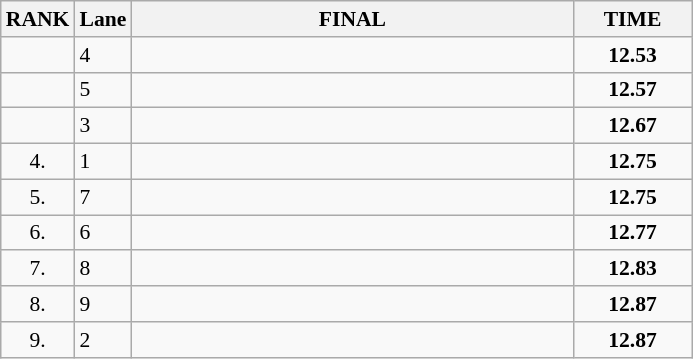<table class="wikitable" style="border-collapse: collapse; font-size: 90%;">
<tr>
<th>RANK</th>
<th>Lane</th>
<th style="width: 20em">FINAL</th>
<th style="width: 5em">TIME</th>
</tr>
<tr>
<td align="center"></td>
<td>4</td>
<td></td>
<td align="center"><strong>12.53</strong></td>
</tr>
<tr>
<td align="center"></td>
<td>5</td>
<td></td>
<td align="center"><strong>12.57</strong></td>
</tr>
<tr>
<td align="center"></td>
<td>3</td>
<td></td>
<td align="center"><strong>12.67</strong></td>
</tr>
<tr>
<td align="center">4.</td>
<td>1</td>
<td></td>
<td align="center"><strong>12.75</strong></td>
</tr>
<tr>
<td align="center">5.</td>
<td>7</td>
<td></td>
<td align="center"><strong>12.75</strong></td>
</tr>
<tr>
<td align="center">6.</td>
<td>6</td>
<td></td>
<td align="center"><strong>12.77</strong></td>
</tr>
<tr>
<td align="center">7.</td>
<td>8</td>
<td></td>
<td align="center"><strong>12.83</strong></td>
</tr>
<tr>
<td align="center">8.</td>
<td>9</td>
<td></td>
<td align="center"><strong>12.87</strong></td>
</tr>
<tr>
<td align="center">9.</td>
<td>2</td>
<td></td>
<td align="center"><strong>12.87</strong></td>
</tr>
</table>
